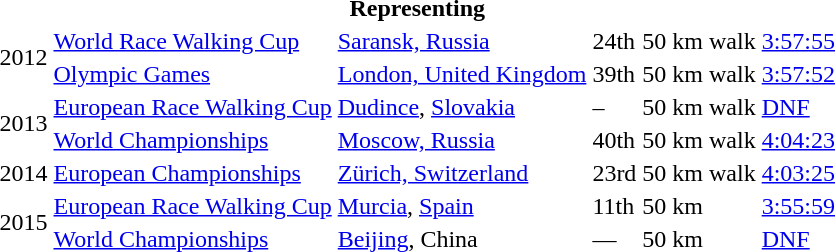<table>
<tr>
<th colspan="6">Representing </th>
</tr>
<tr>
<td rowspan=2>2012</td>
<td><a href='#'>World Race Walking Cup</a></td>
<td><a href='#'>Saransk, Russia</a></td>
<td>24th</td>
<td>50 km walk</td>
<td><a href='#'>3:57:55</a></td>
</tr>
<tr>
<td><a href='#'>Olympic Games</a></td>
<td><a href='#'>London, United Kingdom</a></td>
<td>39th</td>
<td>50 km walk</td>
<td><a href='#'>3:57:52</a></td>
</tr>
<tr>
<td rowspan=2>2013</td>
<td><a href='#'>European Race Walking Cup</a></td>
<td><a href='#'>Dudince</a>, <a href='#'>Slovakia</a></td>
<td>–</td>
<td>50 km walk</td>
<td><a href='#'>DNF</a></td>
</tr>
<tr>
<td><a href='#'>World Championships</a></td>
<td><a href='#'>Moscow, Russia</a></td>
<td>40th</td>
<td>50 km walk</td>
<td><a href='#'>4:04:23</a></td>
</tr>
<tr>
<td>2014</td>
<td><a href='#'>European Championships</a></td>
<td><a href='#'>Zürich, Switzerland</a></td>
<td>23rd</td>
<td>50 km walk</td>
<td><a href='#'>4:03:25</a></td>
</tr>
<tr>
<td rowspan=2>2015</td>
<td><a href='#'>European Race Walking Cup</a></td>
<td><a href='#'>Murcia</a>, <a href='#'>Spain</a></td>
<td>11th</td>
<td>50 km</td>
<td><a href='#'>3:55:59</a></td>
</tr>
<tr>
<td><a href='#'>World Championships</a></td>
<td><a href='#'>Beijing</a>, China</td>
<td>—</td>
<td>50 km</td>
<td><a href='#'>DNF</a></td>
</tr>
</table>
